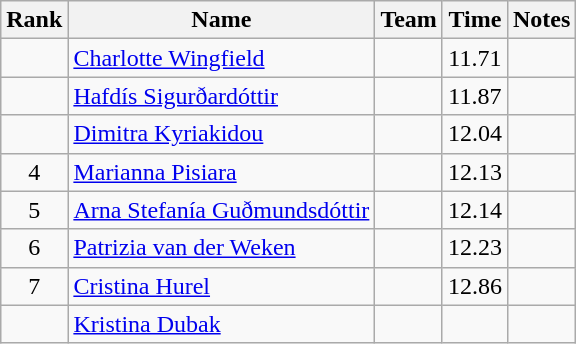<table class="wikitable sortable" style="text-align:center">
<tr>
<th>Rank</th>
<th>Name</th>
<th>Team</th>
<th>Time</th>
<th>Notes</th>
</tr>
<tr>
<td></td>
<td align="left"><a href='#'>Charlotte Wingfield</a></td>
<td align=left></td>
<td>11.71</td>
<td></td>
</tr>
<tr>
<td></td>
<td align="left"><a href='#'>Hafdís Sigurðardóttir</a></td>
<td align=left></td>
<td>11.87</td>
<td></td>
</tr>
<tr>
<td></td>
<td align="left"><a href='#'>Dimitra Kyriakidou</a></td>
<td align=left></td>
<td>12.04</td>
<td></td>
</tr>
<tr>
<td>4</td>
<td align="left"><a href='#'>Marianna Pisiara</a></td>
<td align=left></td>
<td>12.13</td>
<td></td>
</tr>
<tr>
<td>5</td>
<td align="left"><a href='#'>Arna Stefanía Guðmundsdóttir</a></td>
<td align=left></td>
<td>12.14</td>
<td></td>
</tr>
<tr>
<td>6</td>
<td align="left"><a href='#'>Patrizia van der Weken</a></td>
<td align=left></td>
<td>12.23</td>
<td></td>
</tr>
<tr>
<td>7</td>
<td align="left"><a href='#'>Cristina Hurel</a></td>
<td align=left></td>
<td>12.86</td>
<td></td>
</tr>
<tr>
<td></td>
<td align="left"><a href='#'>Kristina Dubak</a></td>
<td align=left></td>
<td></td>
<td></td>
</tr>
</table>
